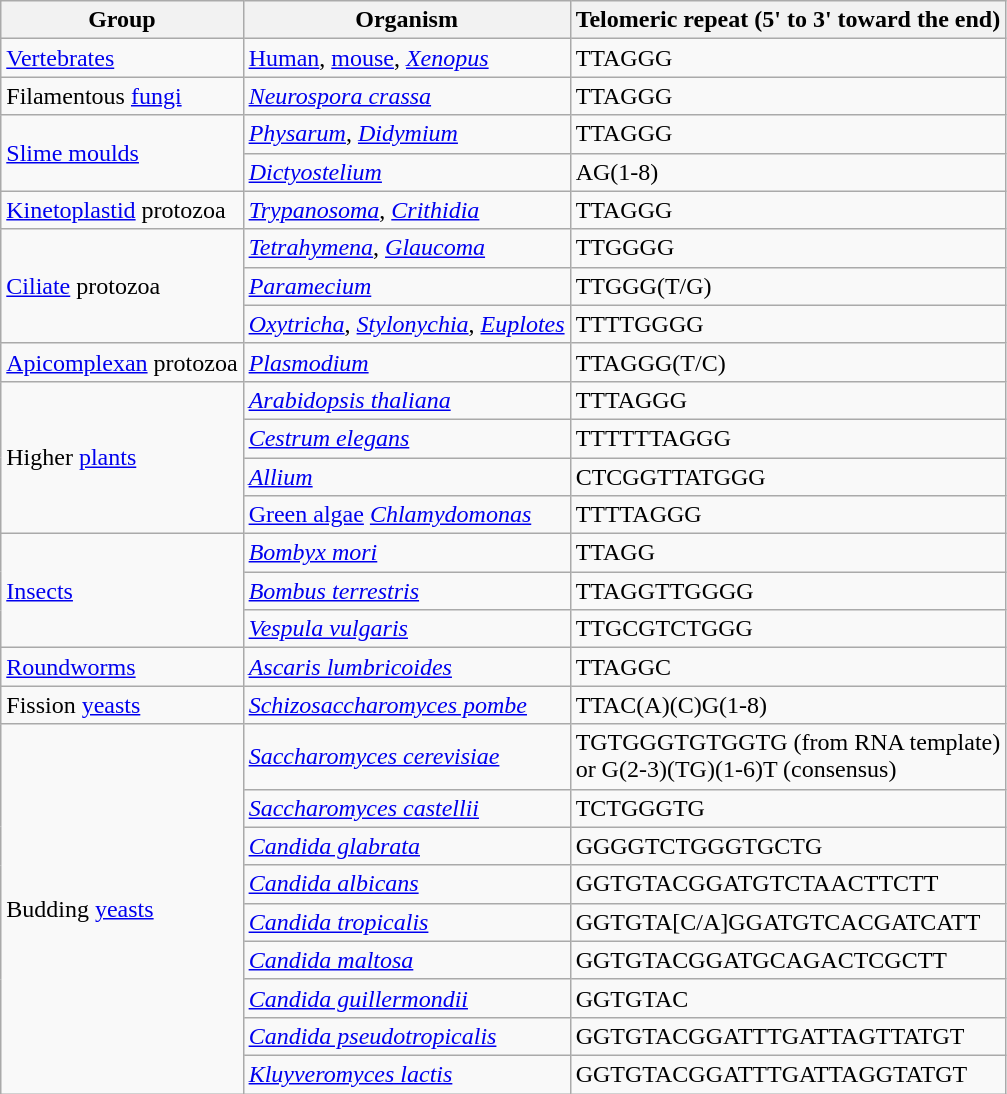<table class="wikitable">
<tr>
<th>Group</th>
<th>Organism</th>
<th>Telomeric repeat (5' to 3' toward the end)</th>
</tr>
<tr>
<td><a href='#'>Vertebrates</a></td>
<td><a href='#'>Human</a>, <a href='#'>mouse</a>, <em><a href='#'>Xenopus</a></em></td>
<td>TTAGGG</td>
</tr>
<tr>
<td>Filamentous <a href='#'>fungi</a></td>
<td><em><a href='#'>Neurospora crassa</a></em></td>
<td>TTAGGG</td>
</tr>
<tr>
<td rowspan="2"><a href='#'>Slime moulds</a></td>
<td><em><a href='#'>Physarum</a></em>, <em><a href='#'>Didymium</a></em></td>
<td>TTAGGG</td>
</tr>
<tr>
<td><em><a href='#'>Dictyostelium</a></em></td>
<td>AG(1-8)</td>
</tr>
<tr>
<td><a href='#'>Kinetoplastid</a> protozoa</td>
<td><em><a href='#'>Trypanosoma</a></em>, <em><a href='#'>Crithidia</a></em></td>
<td>TTAGGG</td>
</tr>
<tr>
<td rowspan="3"><a href='#'>Ciliate</a> protozoa</td>
<td><em><a href='#'>Tetrahymena</a></em>, <em><a href='#'>Glaucoma</a></em></td>
<td>TTGGGG</td>
</tr>
<tr>
<td><em><a href='#'>Paramecium</a></em></td>
<td>TTGGG(T/G)</td>
</tr>
<tr>
<td><em><a href='#'>Oxytricha</a></em>, <em><a href='#'>Stylonychia</a></em>, <em><a href='#'>Euplotes</a></em></td>
<td>TTTTGGGG</td>
</tr>
<tr>
<td><a href='#'>Apicomplexan</a> protozoa</td>
<td><em><a href='#'>Plasmodium</a></em></td>
<td>TTAGGG(T/C)</td>
</tr>
<tr>
<td rowspan="4">Higher <a href='#'>plants</a></td>
<td><em><a href='#'>Arabidopsis thaliana</a></em></td>
<td>TTTAGGG</td>
</tr>
<tr>
<td><em><a href='#'>Cestrum elegans</a></em></td>
<td>TTTTTTAGGG</td>
</tr>
<tr>
<td><em><a href='#'>Allium</a></em></td>
<td>CTCGGTTATGGG</td>
</tr>
<tr>
<td><a href='#'>Green algae</a> <em><a href='#'>Chlamydomonas</a></em></td>
<td>TTTTAGGG</td>
</tr>
<tr>
<td rowspan="3"><a href='#'>Insects</a></td>
<td><em><a href='#'>Bombyx mori</a></em></td>
<td>TTAGG</td>
</tr>
<tr>
<td><em><a href='#'>Bombus terrestris</a></em></td>
<td>TTAGGTTGGGG</td>
</tr>
<tr>
<td><em><a href='#'>Vespula vulgaris</a></em></td>
<td>TTGCGTCTGGG</td>
</tr>
<tr>
<td><a href='#'>Roundworms</a></td>
<td><em><a href='#'>Ascaris lumbricoides</a></em></td>
<td>TTAGGC</td>
</tr>
<tr>
<td>Fission <a href='#'>yeasts</a></td>
<td><em><a href='#'>Schizosaccharomyces pombe</a></em></td>
<td>TTAC(A)(C)G(1-8)</td>
</tr>
<tr>
<td rowspan="9">Budding <a href='#'>yeasts</a></td>
<td><em><a href='#'>Saccharomyces cerevisiae</a></em></td>
<td>TGTGGGTGTGGTG (from RNA template)<br> or G(2-3)(TG)(1-6)T (consensus)</td>
</tr>
<tr>
<td><em><a href='#'>Saccharomyces castellii</a></em></td>
<td>TCTGGGTG</td>
</tr>
<tr>
<td><em><a href='#'>Candida glabrata</a></em></td>
<td>GGGGTCTGGGTGCTG</td>
</tr>
<tr>
<td><em><a href='#'>Candida albicans</a></em></td>
<td>GGTGTACGGATGTCTAACTTCTT</td>
</tr>
<tr>
<td><em><a href='#'>Candida tropicalis</a></em></td>
<td>GGTGTA[C/A]GGATGTCACGATCATT</td>
</tr>
<tr>
<td><em><a href='#'>Candida maltosa</a></em></td>
<td>GGTGTACGGATGCAGACTCGCTT</td>
</tr>
<tr>
<td><em><a href='#'>Candida guillermondii</a></em></td>
<td>GGTGTAC</td>
</tr>
<tr>
<td><em><a href='#'>Candida pseudotropicalis</a></em></td>
<td>GGTGTACGGATTTGATTAGTTATGT</td>
</tr>
<tr>
<td><em><a href='#'>Kluyveromyces lactis</a></em></td>
<td>GGTGTACGGATTTGATTAGGTATGT</td>
</tr>
</table>
